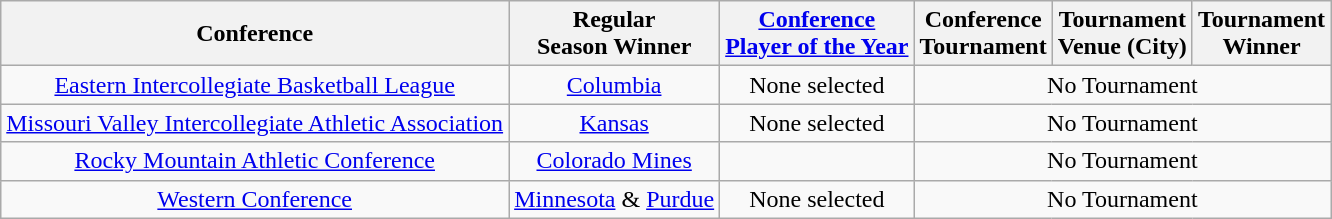<table class="wikitable" style="text-align:center;">
<tr>
<th>Conference</th>
<th>Regular <br> Season Winner</th>
<th><a href='#'>Conference <br> Player of the Year</a></th>
<th>Conference <br> Tournament</th>
<th>Tournament <br> Venue (City)</th>
<th>Tournament <br> Winner</th>
</tr>
<tr>
<td><a href='#'>Eastern Intercollegiate Basketball League</a></td>
<td><a href='#'>Columbia</a></td>
<td>None selected</td>
<td colspan=3>No Tournament</td>
</tr>
<tr>
<td><a href='#'>Missouri Valley Intercollegiate Athletic Association</a></td>
<td><a href='#'>Kansas</a></td>
<td>None selected</td>
<td colspan=3>No Tournament</td>
</tr>
<tr>
<td><a href='#'>Rocky Mountain Athletic Conference</a></td>
<td><a href='#'>Colorado Mines</a></td>
<td></td>
<td colspan=3>No Tournament</td>
</tr>
<tr>
<td><a href='#'>Western Conference</a></td>
<td><a href='#'>Minnesota</a> & <a href='#'>Purdue</a></td>
<td>None selected</td>
<td colspan=3>No Tournament</td>
</tr>
</table>
